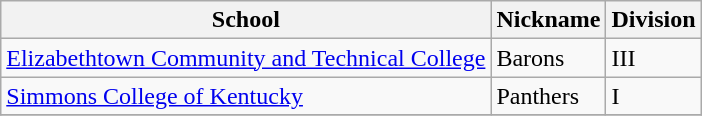<table class="wikitable">
<tr>
<th>School</th>
<th>Nickname</th>
<th>Division</th>
</tr>
<tr>
<td><a href='#'>Elizabethtown Community and Technical College</a></td>
<td>Barons</td>
<td>III</td>
</tr>
<tr>
<td><a href='#'>Simmons College of Kentucky</a></td>
<td>Panthers</td>
<td>I</td>
</tr>
<tr>
</tr>
</table>
